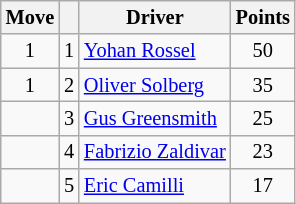<table class="wikitable" style="font-size:85%;">
<tr>
<th>Move</th>
<th></th>
<th>Driver</th>
<th>Points</th>
</tr>
<tr>
<td align="center"> 1</td>
<td align="center">1</td>
<td><a href='#'>Yohan Rossel</a></td>
<td align="center">50</td>
</tr>
<tr>
<td align="center"> 1</td>
<td align="center">2</td>
<td><a href='#'>Oliver Solberg</a></td>
<td align="center">35</td>
</tr>
<tr>
<td align="center"></td>
<td align="center">3</td>
<td><a href='#'>Gus Greensmith</a></td>
<td align="center">25</td>
</tr>
<tr>
<td align="center"></td>
<td align="center">4</td>
<td><a href='#'>Fabrizio Zaldivar</a></td>
<td align="center">23</td>
</tr>
<tr>
<td align="center"></td>
<td align="center">5</td>
<td><a href='#'>Eric Camilli</a></td>
<td align="center">17</td>
</tr>
</table>
